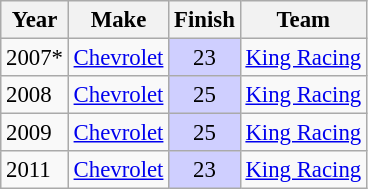<table class="wikitable" style="font-size: 95%;">
<tr>
<th>Year</th>
<th>Make</th>
<th>Finish</th>
<th>Team</th>
</tr>
<tr>
<td>2007*</td>
<td><a href='#'>Chevrolet</a></td>
<td align=center style="background:#CFCFFF;">23</td>
<td><a href='#'>King Racing</a></td>
</tr>
<tr>
<td>2008</td>
<td><a href='#'>Chevrolet</a></td>
<td align=center style="background:#CFCFFF;">25</td>
<td><a href='#'>King Racing</a></td>
</tr>
<tr>
<td>2009</td>
<td><a href='#'>Chevrolet</a></td>
<td align=center style="background:#CFCFFF;">25</td>
<td><a href='#'>King Racing</a></td>
</tr>
<tr>
<td>2011</td>
<td><a href='#'>Chevrolet</a></td>
<td align=center style="background:#CFCFFF;">23</td>
<td><a href='#'>King Racing</a></td>
</tr>
</table>
